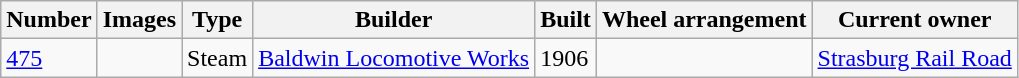<table class="wikitable">
<tr>
<th>Number</th>
<th>Images</th>
<th>Type</th>
<th>Builder</th>
<th>Built</th>
<th>Wheel arrangement</th>
<th>Current owner</th>
</tr>
<tr>
<td><a href='#'>475</a></td>
<td></td>
<td>Steam</td>
<td><a href='#'>Baldwin Locomotive Works</a></td>
<td>1906</td>
<td></td>
<td><a href='#'>Strasburg Rail Road</a></td>
</tr>
</table>
